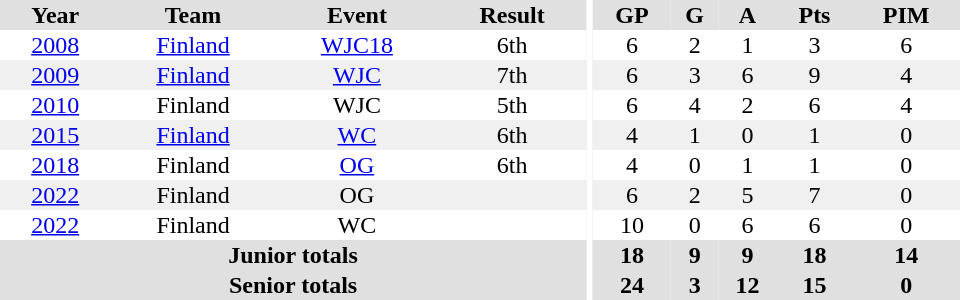<table border="0" cellpadding="1" cellspacing="0" ID="Table3" style="text-align:center; width:40em">
<tr ALIGN="center" bgcolor="#e0e0e0">
<th>Year</th>
<th>Team</th>
<th>Event</th>
<th>Result</th>
<th rowspan="99" bgcolor="#ffffff"></th>
<th>GP</th>
<th>G</th>
<th>A</th>
<th>Pts</th>
<th>PIM</th>
</tr>
<tr>
<td><a href='#'>2008</a></td>
<td><a href='#'>Finland</a></td>
<td><a href='#'>WJC18</a></td>
<td>6th</td>
<td>6</td>
<td>2</td>
<td>1</td>
<td>3</td>
<td>6</td>
</tr>
<tr bgcolor="#f0f0f0">
<td><a href='#'>2009</a></td>
<td><a href='#'>Finland</a></td>
<td><a href='#'>WJC</a></td>
<td>7th</td>
<td>6</td>
<td>3</td>
<td>6</td>
<td>9</td>
<td>4</td>
</tr>
<tr>
<td><a href='#'>2010</a></td>
<td>Finland</td>
<td>WJC</td>
<td>5th</td>
<td>6</td>
<td>4</td>
<td>2</td>
<td>6</td>
<td>4</td>
</tr>
<tr bgcolor="#f0f0f0">
<td><a href='#'>2015</a></td>
<td><a href='#'>Finland</a></td>
<td><a href='#'>WC</a></td>
<td>6th</td>
<td>4</td>
<td>1</td>
<td>0</td>
<td>1</td>
<td>0</td>
</tr>
<tr>
<td><a href='#'>2018</a></td>
<td>Finland</td>
<td><a href='#'>OG</a></td>
<td>6th</td>
<td>4</td>
<td>0</td>
<td>1</td>
<td>1</td>
<td>0</td>
</tr>
<tr bgcolor="#f0f0f0">
<td><a href='#'>2022</a></td>
<td>Finland</td>
<td>OG</td>
<td></td>
<td>6</td>
<td>2</td>
<td>5</td>
<td>7</td>
<td>0</td>
</tr>
<tr>
<td><a href='#'>2022</a></td>
<td>Finland</td>
<td>WC</td>
<td></td>
<td>10</td>
<td>0</td>
<td>6</td>
<td>6</td>
<td>0</td>
</tr>
<tr bgcolor="#e0e0e0">
<th colspan="4">Junior totals</th>
<th>18</th>
<th>9</th>
<th>9</th>
<th>18</th>
<th>14</th>
</tr>
<tr bgcolor="#e0e0e0">
<th colspan="4">Senior totals</th>
<th>24</th>
<th>3</th>
<th>12</th>
<th>15</th>
<th>0</th>
</tr>
</table>
